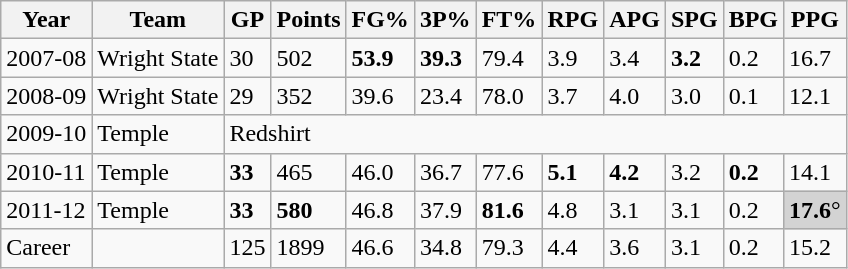<table class="wikitable">
<tr>
<th>Year</th>
<th>Team</th>
<th>GP</th>
<th>Points</th>
<th>FG%</th>
<th>3P%</th>
<th>FT%</th>
<th>RPG</th>
<th>APG</th>
<th>SPG</th>
<th>BPG</th>
<th>PPG</th>
</tr>
<tr>
<td>2007-08</td>
<td>Wright State</td>
<td>30</td>
<td>502</td>
<td><strong>53.9</strong></td>
<td><strong>39.3</strong></td>
<td>79.4</td>
<td>3.9</td>
<td>3.4</td>
<td><strong>3.2</strong></td>
<td>0.2</td>
<td>16.7</td>
</tr>
<tr>
<td>2008-09</td>
<td>Wright State</td>
<td>29</td>
<td>352</td>
<td>39.6</td>
<td>23.4</td>
<td>78.0</td>
<td>3.7</td>
<td>4.0</td>
<td>3.0</td>
<td>0.1</td>
<td>12.1</td>
</tr>
<tr>
<td>2009-10</td>
<td>Temple</td>
<td colspan="10">Redshirt</td>
</tr>
<tr>
<td>2010-11</td>
<td>Temple</td>
<td><strong>33</strong></td>
<td>465</td>
<td>46.0</td>
<td>36.7</td>
<td>77.6</td>
<td><strong>5.1</strong></td>
<td><strong>4.2</strong></td>
<td>3.2</td>
<td><strong>0.2</strong></td>
<td>14.1</td>
</tr>
<tr>
<td>2011-12</td>
<td>Temple</td>
<td><strong>33</strong></td>
<td><strong>580</strong></td>
<td>46.8</td>
<td>37.9</td>
<td><strong>81.6</strong></td>
<td>4.8</td>
<td>3.1</td>
<td>3.1</td>
<td>0.2</td>
<td style="background:#D3D3D3"><strong>17.6</strong>°</td>
</tr>
<tr>
<td>Career</td>
<td></td>
<td>125</td>
<td>1899</td>
<td>46.6</td>
<td>34.8</td>
<td>79.3</td>
<td>4.4</td>
<td>3.6</td>
<td>3.1</td>
<td>0.2</td>
<td>15.2</td>
</tr>
</table>
